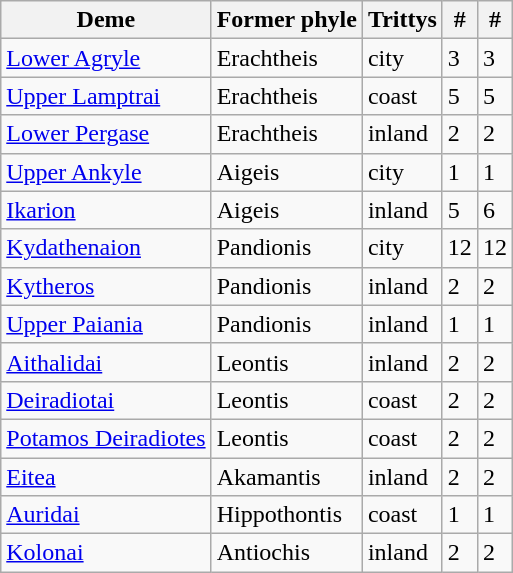<table class="wikitable">
<tr>
<th>Deme</th>
<th>Former phyle</th>
<th>Trittys</th>
<th>#</th>
<th>#</th>
</tr>
<tr ---->
<td><a href='#'>Lower Agryle</a></td>
<td>Erachtheis</td>
<td>city</td>
<td>3</td>
<td>3</td>
</tr>
<tr ---->
<td><a href='#'>Upper Lamptrai</a></td>
<td>Erachtheis</td>
<td>coast</td>
<td>5</td>
<td>5</td>
</tr>
<tr ---->
<td><a href='#'>Lower Pergase</a></td>
<td>Erachtheis</td>
<td>inland</td>
<td>2</td>
<td>2</td>
</tr>
<tr ---->
<td><a href='#'>Upper Ankyle</a></td>
<td>Aigeis</td>
<td>city</td>
<td>1</td>
<td>1</td>
</tr>
<tr ---->
<td><a href='#'>Ikarion</a></td>
<td>Aigeis</td>
<td>inland</td>
<td>5</td>
<td>6</td>
</tr>
<tr ---->
<td><a href='#'>Kydathenaion</a></td>
<td>Pandionis</td>
<td>city</td>
<td>12</td>
<td>12</td>
</tr>
<tr ---->
<td><a href='#'>Kytheros</a></td>
<td>Pandionis</td>
<td>inland</td>
<td>2</td>
<td>2</td>
</tr>
<tr ---->
<td><a href='#'>Upper Paiania</a></td>
<td>Pandionis</td>
<td>inland</td>
<td>1</td>
<td>1</td>
</tr>
<tr ---->
<td><a href='#'>Aithalidai</a></td>
<td>Leontis</td>
<td>inland</td>
<td>2</td>
<td>2</td>
</tr>
<tr ---->
<td><a href='#'>Deiradiotai</a></td>
<td>Leontis</td>
<td>coast</td>
<td>2</td>
<td>2</td>
</tr>
<tr ---->
<td><a href='#'>Potamos Deiradiotes</a></td>
<td>Leontis</td>
<td>coast</td>
<td>2</td>
<td>2</td>
</tr>
<tr ---->
<td><a href='#'>Eitea</a></td>
<td>Akamantis</td>
<td>inland</td>
<td>2</td>
<td>2</td>
</tr>
<tr ---->
<td><a href='#'>Auridai</a></td>
<td>Hippothontis</td>
<td>coast</td>
<td>1</td>
<td>1</td>
</tr>
<tr ---->
<td><a href='#'>Kolonai</a></td>
<td>Antiochis</td>
<td>inland</td>
<td>2</td>
<td>2</td>
</tr>
</table>
